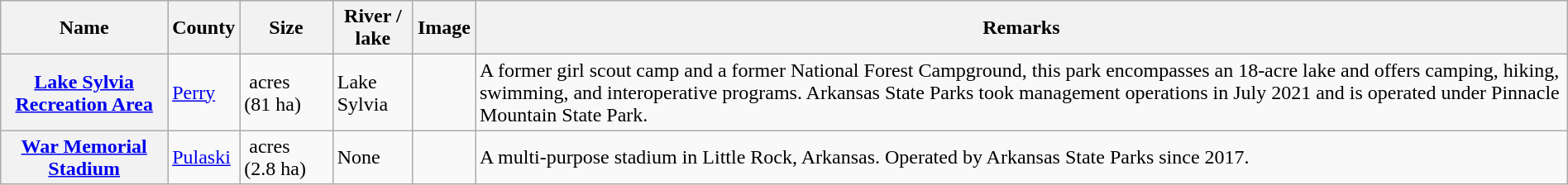<table class="wikitable sortable" style="width:100%">
<tr>
<th style="width:*;" scope="col">Name</th>
<th style="width:*;" scope="col">County</th>
<th style="width:*;" scope="col">Size</th>
<th style="width:*;" class="unsortable" scope="col">River / lake</th>
<th style="width:*;" class="unsortable" scope="col">Image</th>
<th style="width:*;" class="unsortable" scope="col">Remarks</th>
</tr>
<tr>
<th scope="row"><a href='#'>Lake Sylvia Recreation Area</a></th>
<td><a href='#'>Perry</a></td>
<td> acres (81 ha)</td>
<td>Lake Sylvia</td>
<td></td>
<td>A former girl scout camp and a former National Forest Campground, this park encompasses an 18-acre lake and offers camping, hiking, swimming, and interoperative programs. Arkansas State Parks took management operations in July 2021 and is operated under Pinnacle Mountain State Park.</td>
</tr>
<tr>
<th scope="row"><a href='#'>War Memorial Stadium</a></th>
<td><a href='#'>Pulaski</a></td>
<td> acres (2.8 ha)</td>
<td>None</td>
<td></td>
<td>A multi-purpose stadium in Little Rock, Arkansas. Operated by Arkansas State Parks since 2017.</td>
</tr>
</table>
